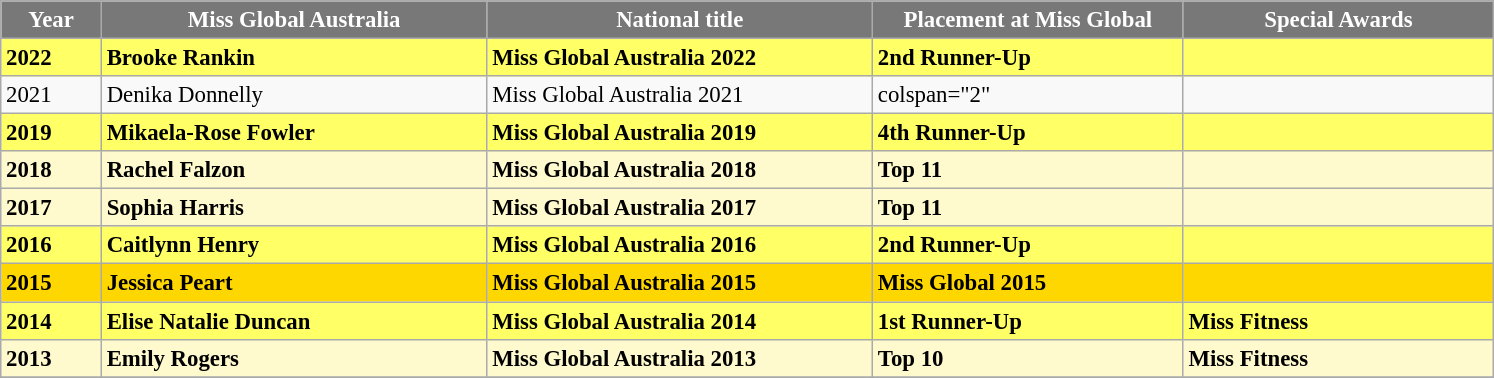<table class="wikitable " style="font-size: 95%;">
<tr>
<th width="60" style="background-color:#787878;color:#FFFFFF;">Year</th>
<th width="250" style="background-color:#787878;color:#FFFFFF;">Miss Global Australia</th>
<th width="250" style="background-color:#787878;color:#FFFFFF;">National title</th>
<th width="200" style="background-color:#787878;color:#FFFFFF;">Placement at Miss Global</th>
<th width="200" style="background-color:#787878;color:#FFFFFF;">Special Awards</th>
</tr>
<tr style="background-color:#FFFF66; font-weight: bold">
<td>2022</td>
<td>Brooke Rankin</td>
<td>Miss Global Australia 2022</td>
<td>2nd Runner-Up</td>
<td></td>
</tr>
<tr>
<td>2021</td>
<td>Denika Donnelly</td>
<td>Miss Global Australia 2021</td>
<td>colspan="2" </td>
</tr>
<tr style="background-color:#FFFF66; font-weight: bold">
<td>2019</td>
<td>Mikaela-Rose Fowler</td>
<td>Miss Global Australia 2019</td>
<td>4th Runner-Up</td>
<td></td>
</tr>
<tr style="background-color:#FFFACD; font-weight: bold">
<td>2018</td>
<td>Rachel Falzon</td>
<td>Miss Global Australia 2018</td>
<td>Top 11</td>
<td></td>
</tr>
<tr style="background-color:#FFFACD; font-weight: bold">
<td>2017</td>
<td>Sophia Harris</td>
<td>Miss Global Australia 2017</td>
<td>Top 11</td>
<td></td>
</tr>
<tr style="background-color:#FFFF66; font-weight: bold">
<td>2016</td>
<td>Caitlynn Henry</td>
<td>Miss Global Australia 2016</td>
<td>2nd Runner-Up</td>
<td></td>
</tr>
<tr style="background-color:gold; font-weight: bold">
<td>2015</td>
<td>Jessica Peart</td>
<td>Miss Global Australia 2015</td>
<td>Miss Global 2015</td>
<td></td>
</tr>
<tr style="background-color:#FFFF66; font-weight: bold">
<td>2014</td>
<td>Elise Natalie Duncan</td>
<td>Miss Global Australia 2014</td>
<td>1st Runner-Up</td>
<td>Miss Fitness</td>
</tr>
<tr style="background-color:#FFFACD; font-weight: bold">
<td>2013</td>
<td>Emily Rogers</td>
<td>Miss Global Australia 2013</td>
<td>Top 10</td>
<td>Miss Fitness</td>
</tr>
<tr>
</tr>
</table>
